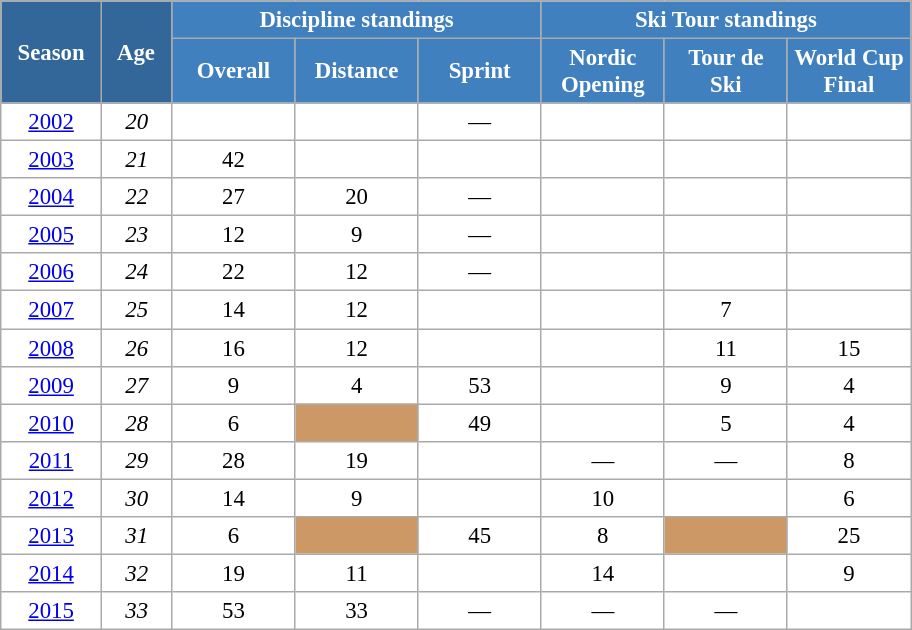<table class="wikitable" style="font-size:95%; text-align:center; border:grey solid 1px; border-collapse:collapse; background:#ffffff;">
<tr>
<th style="background-color:#369; color:white; width:60px;" rowspan="2"> Season </th>
<th style="background-color:#369; color:white; width:40px;" rowspan="2"> Age </th>
<th style="background-color:#4180be; color:white;" colspan="3">Discipline standings</th>
<th style="background-color:#4180be; color:white;" colspan="3">Ski Tour standings</th>
</tr>
<tr>
<th style="background-color:#4180be; color:white; width:75px;">Overall</th>
<th style="background-color:#4180be; color:white; width:75px;">Distance</th>
<th style="background-color:#4180be; color:white; width:75px;">Sprint</th>
<th style="background-color:#4180be; color:white; width:75px;">Nordic<br>Opening</th>
<th style="background-color:#4180be; color:white; width:75px;">Tour de<br>Ski</th>
<th style="background-color:#4180be; color:white; width:75px;">World Cup<br>Final</th>
</tr>
<tr>
<td><a href='#'>2002</a></td>
<td><em>20</em></td>
<td></td>
<td></td>
<td>—</td>
<td></td>
<td></td>
<td></td>
</tr>
<tr>
<td><a href='#'>2003</a></td>
<td><em>21</em></td>
<td>42</td>
<td></td>
<td></td>
<td></td>
<td></td>
<td></td>
</tr>
<tr>
<td><a href='#'>2004</a></td>
<td><em>22</em></td>
<td>27</td>
<td>20</td>
<td>—</td>
<td></td>
<td></td>
<td></td>
</tr>
<tr>
<td><a href='#'>2005</a></td>
<td><em>23</em></td>
<td>12</td>
<td>9</td>
<td>—</td>
<td></td>
<td></td>
<td></td>
</tr>
<tr>
<td><a href='#'>2006</a></td>
<td><em>24</em></td>
<td>22</td>
<td>12</td>
<td>—</td>
<td></td>
<td></td>
<td></td>
</tr>
<tr>
<td><a href='#'>2007</a></td>
<td><em>25</em></td>
<td>14</td>
<td>12</td>
<td></td>
<td></td>
<td>7</td>
<td></td>
</tr>
<tr>
<td><a href='#'>2008</a></td>
<td><em>26</em></td>
<td>16</td>
<td>12</td>
<td></td>
<td></td>
<td>11</td>
<td>15</td>
</tr>
<tr>
<td><a href='#'>2009</a></td>
<td><em>27</em></td>
<td>9</td>
<td>4</td>
<td>53</td>
<td></td>
<td>9</td>
<td>4</td>
</tr>
<tr>
<td><a href='#'>2010</a></td>
<td><em>28</em></td>
<td>6</td>
<td style="background:#c96;"></td>
<td>49</td>
<td></td>
<td>5</td>
<td>4</td>
</tr>
<tr>
<td><a href='#'>2011</a></td>
<td><em>29</em></td>
<td>28</td>
<td>19</td>
<td></td>
<td>—</td>
<td>—</td>
<td>8</td>
</tr>
<tr>
<td><a href='#'>2012</a></td>
<td><em>30</em></td>
<td>14</td>
<td>9</td>
<td></td>
<td>10</td>
<td></td>
<td>6</td>
</tr>
<tr>
<td><a href='#'>2013</a></td>
<td><em>31</em></td>
<td>6</td>
<td style="background:#c96;"></td>
<td>45</td>
<td>8</td>
<td style="background:#c96;"></td>
<td>25</td>
</tr>
<tr>
<td><a href='#'>2014</a></td>
<td><em>32</em></td>
<td>19</td>
<td>11</td>
<td></td>
<td>14</td>
<td></td>
<td>9</td>
</tr>
<tr>
<td><a href='#'>2015</a></td>
<td><em>33</em></td>
<td>53</td>
<td>33</td>
<td>—</td>
<td>—</td>
<td>—</td>
<td></td>
</tr>
</table>
